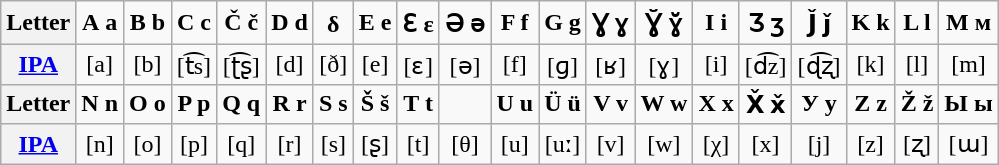<table class="wikitable Unicode">
<tr align=center>
<th>Letter</th>
<td><strong>А а</strong></td>
<td><strong>B b</strong></td>
<td><strong>C c</strong></td>
<td><strong>Č č</strong></td>
<td><strong>D d</strong></td>
<td><strong><big></big> δ</strong></td>
<td><strong>E e</strong></td>
<td><strong>Ɛ	ε</strong></td>
<td><strong>Ə ə</strong></td>
<td><strong>F f</strong></td>
<td><strong>G g</strong></td>
<td><strong>Ɣ ɣ</strong></td>
<td><strong>Ɣ̆ ɣ̆</strong></td>
<td><strong>I i</strong></td>
<td><strong>Ʒ ʒ</strong></td>
<td><strong>J̌	ǰ</strong></td>
<td><strong>K	k	</strong></td>
<td><strong>L	l</strong></td>
<td><strong>М м</strong></td>
</tr>
<tr align=center>
<th><a href='#'>IPA</a></th>
<td>[a]</td>
<td>[b]</td>
<td>[t͡s]</td>
<td>[ʈ͡ʂ]</td>
<td>[d]</td>
<td>[ð]</td>
<td>[e]</td>
<td>[ɛ]</td>
<td>[ə]</td>
<td>[f]</td>
<td>[ɡ]</td>
<td>[ʁ]</td>
<td>[ɣ]</td>
<td>[i]</td>
<td>[d͡z]</td>
<td>[ɖ͡ʐ]</td>
<td>[k]</td>
<td>[l]</td>
<td>[m]</td>
</tr>
<tr align=center>
<th>Letter</th>
<td><strong>N	n</strong></td>
<td><strong>O	o</strong></td>
<td><strong>P	p</strong></td>
<td><strong>Q	q</strong></td>
<td><strong>R	r</strong></td>
<td><strong>S	s</strong></td>
<td><strong>Š	š</strong></td>
<td><strong>T	t</strong></td>
<td><strong><big></big> </strong></td>
<td><strong>U	u</strong></td>
<td><strong>Ü	ü</strong></td>
<td><strong>V	v</strong></td>
<td><strong>W	w</strong></td>
<td><strong>Х х</strong></td>
<td><strong>Х̌ х̌</strong></td>
<td><strong>У	у</strong></td>
<td><strong>Z	z</strong></td>
<td><strong>Ž	ž</strong></td>
<td><strong>Ы	ы</strong></td>
</tr>
<tr align=center>
<th><a href='#'>IPA</a></th>
<td>[n]</td>
<td>[o]</td>
<td>[p]</td>
<td>[q]</td>
<td>[r]</td>
<td>[s]</td>
<td>[ʂ]</td>
<td>[t]</td>
<td>[θ]</td>
<td>[u]</td>
<td>[uː]</td>
<td>[v]</td>
<td>[w]</td>
<td>[χ]</td>
<td>[x]</td>
<td>[j]</td>
<td>[z]</td>
<td>[ʐ]</td>
<td>[ɯ]</td>
</tr>
</table>
